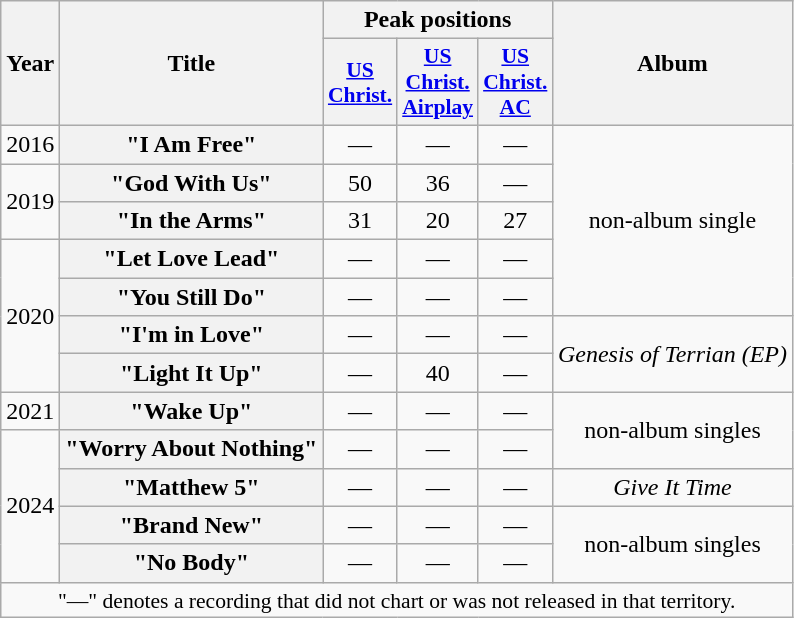<table class="wikitable plainrowheaders" style="text-align:center;">
<tr>
<th scope="col" rowspan="2">Year</th>
<th scope="col" rowspan="2">Title</th>
<th scope="col" colspan="3">Peak positions</th>
<th scope="col" rowspan="2">Album</th>
</tr>
<tr>
<th scope="col" style="width:2.5em;font-size:90%;"><a href='#'>US<br>Christ.</a><br></th>
<th scope="col" style="width:2.5em;font-size:90%;"><a href='#'>US<br>Christ.<br>Airplay</a><br></th>
<th scope="col" style="width:2.5em;font-size:90%;"><a href='#'>US<br>Christ.<br>AC</a><br></th>
</tr>
<tr>
<td>2016</td>
<th scope="row">"I Am Free"</th>
<td>—</td>
<td>—</td>
<td>—</td>
<td rowspan="5">non-album single</td>
</tr>
<tr>
<td rowspan="2">2019</td>
<th scope="row">"God With Us"</th>
<td>50</td>
<td>36</td>
<td>—</td>
</tr>
<tr>
<th scope="row">"In the Arms"</th>
<td>31</td>
<td>20</td>
<td>27</td>
</tr>
<tr>
<td rowspan="4">2020</td>
<th scope="row">"Let Love Lead"</th>
<td>—</td>
<td>—</td>
<td>—</td>
</tr>
<tr>
<th scope="row">"You Still Do"</th>
<td>—</td>
<td>—</td>
<td>—</td>
</tr>
<tr>
<th scope="row">"I'm in Love"<br></th>
<td>—</td>
<td>—</td>
<td>—</td>
<td rowspan="2"><em>Genesis of Terrian (EP)</em></td>
</tr>
<tr>
<th scope="row">"Light It Up"</th>
<td>—</td>
<td>40</td>
<td>—</td>
</tr>
<tr>
<td rowspan="1">2021</td>
<th scope="row">"Wake Up"</th>
<td>—</td>
<td>—</td>
<td>—</td>
<td rowspan="2">non-album singles</td>
</tr>
<tr>
<td rowspan="4">2024</td>
<th scope="row">"Worry About Nothing"</th>
<td>—</td>
<td>—</td>
<td>—</td>
</tr>
<tr>
<th scope="row">"Matthew 5"</th>
<td>—</td>
<td>—</td>
<td>—</td>
<td rowspan="1"><em>Give It Time</em></td>
</tr>
<tr>
<th scope="row">"Brand New"</th>
<td>—</td>
<td>—</td>
<td>—</td>
<td rowspan="2">non-album singles</td>
</tr>
<tr>
<th scope="row">"No Body"</th>
<td>—</td>
<td>—</td>
<td>—</td>
</tr>
<tr>
<td colspan="6" style="font-size:90%">"—" denotes a recording that did not chart or was not released in that territory.</td>
</tr>
</table>
